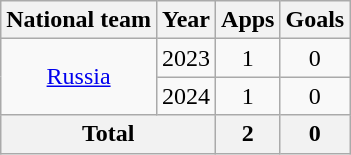<table class=wikitable style=text-align:center>
<tr>
<th>National team</th>
<th>Year</th>
<th>Apps</th>
<th>Goals</th>
</tr>
<tr>
<td rowspan="2"><a href='#'>Russia</a></td>
<td>2023</td>
<td>1</td>
<td>0</td>
</tr>
<tr>
<td>2024</td>
<td>1</td>
<td>0</td>
</tr>
<tr>
<th colspan="2">Total</th>
<th>2</th>
<th>0</th>
</tr>
</table>
